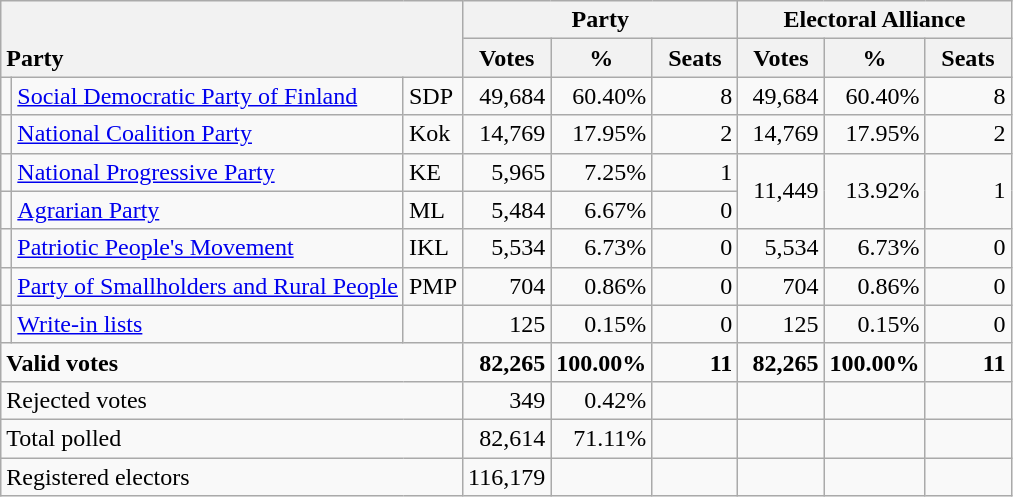<table class="wikitable" border="1" style="text-align:right;">
<tr>
<th style="text-align:left;" valign=bottom rowspan=2 colspan=3>Party</th>
<th colspan=3>Party</th>
<th colspan=3>Electoral Alliance</th>
</tr>
<tr>
<th align=center valign=bottom width="50">Votes</th>
<th align=center valign=bottom width="50">%</th>
<th align=center valign=bottom width="50">Seats</th>
<th align=center valign=bottom width="50">Votes</th>
<th align=center valign=bottom width="50">%</th>
<th align=center valign=bottom width="50">Seats</th>
</tr>
<tr>
<td></td>
<td align=left style="white-space: nowrap;"><a href='#'>Social Democratic Party of Finland</a></td>
<td align=left>SDP</td>
<td>49,684</td>
<td>60.40%</td>
<td>8</td>
<td>49,684</td>
<td>60.40%</td>
<td>8</td>
</tr>
<tr>
<td></td>
<td align=left><a href='#'>National Coalition Party</a></td>
<td align=left>Kok</td>
<td>14,769</td>
<td>17.95%</td>
<td>2</td>
<td>14,769</td>
<td>17.95%</td>
<td>2</td>
</tr>
<tr>
<td></td>
<td align=left><a href='#'>National Progressive Party</a></td>
<td align=left>KE</td>
<td>5,965</td>
<td>7.25%</td>
<td>1</td>
<td rowspan=2>11,449</td>
<td rowspan=2>13.92%</td>
<td rowspan=2>1</td>
</tr>
<tr>
<td></td>
<td align=left><a href='#'>Agrarian Party</a></td>
<td align=left>ML</td>
<td>5,484</td>
<td>6.67%</td>
<td>0</td>
</tr>
<tr>
<td></td>
<td align=left><a href='#'>Patriotic People's Movement</a></td>
<td align=left>IKL</td>
<td>5,534</td>
<td>6.73%</td>
<td>0</td>
<td>5,534</td>
<td>6.73%</td>
<td>0</td>
</tr>
<tr>
<td></td>
<td align=left><a href='#'>Party of Smallholders and Rural People</a></td>
<td align=left>PMP</td>
<td>704</td>
<td>0.86%</td>
<td>0</td>
<td>704</td>
<td>0.86%</td>
<td>0</td>
</tr>
<tr>
<td></td>
<td align=left><a href='#'>Write-in lists</a></td>
<td align=left></td>
<td>125</td>
<td>0.15%</td>
<td>0</td>
<td>125</td>
<td>0.15%</td>
<td>0</td>
</tr>
<tr style="font-weight:bold">
<td align=left colspan=3>Valid votes</td>
<td>82,265</td>
<td>100.00%</td>
<td>11</td>
<td>82,265</td>
<td>100.00%</td>
<td>11</td>
</tr>
<tr>
<td align=left colspan=3>Rejected votes</td>
<td>349</td>
<td>0.42%</td>
<td></td>
<td></td>
<td></td>
<td></td>
</tr>
<tr>
<td align=left colspan=3>Total polled</td>
<td>82,614</td>
<td>71.11%</td>
<td></td>
<td></td>
<td></td>
<td></td>
</tr>
<tr>
<td align=left colspan=3>Registered electors</td>
<td>116,179</td>
<td></td>
<td></td>
<td></td>
<td></td>
<td></td>
</tr>
</table>
